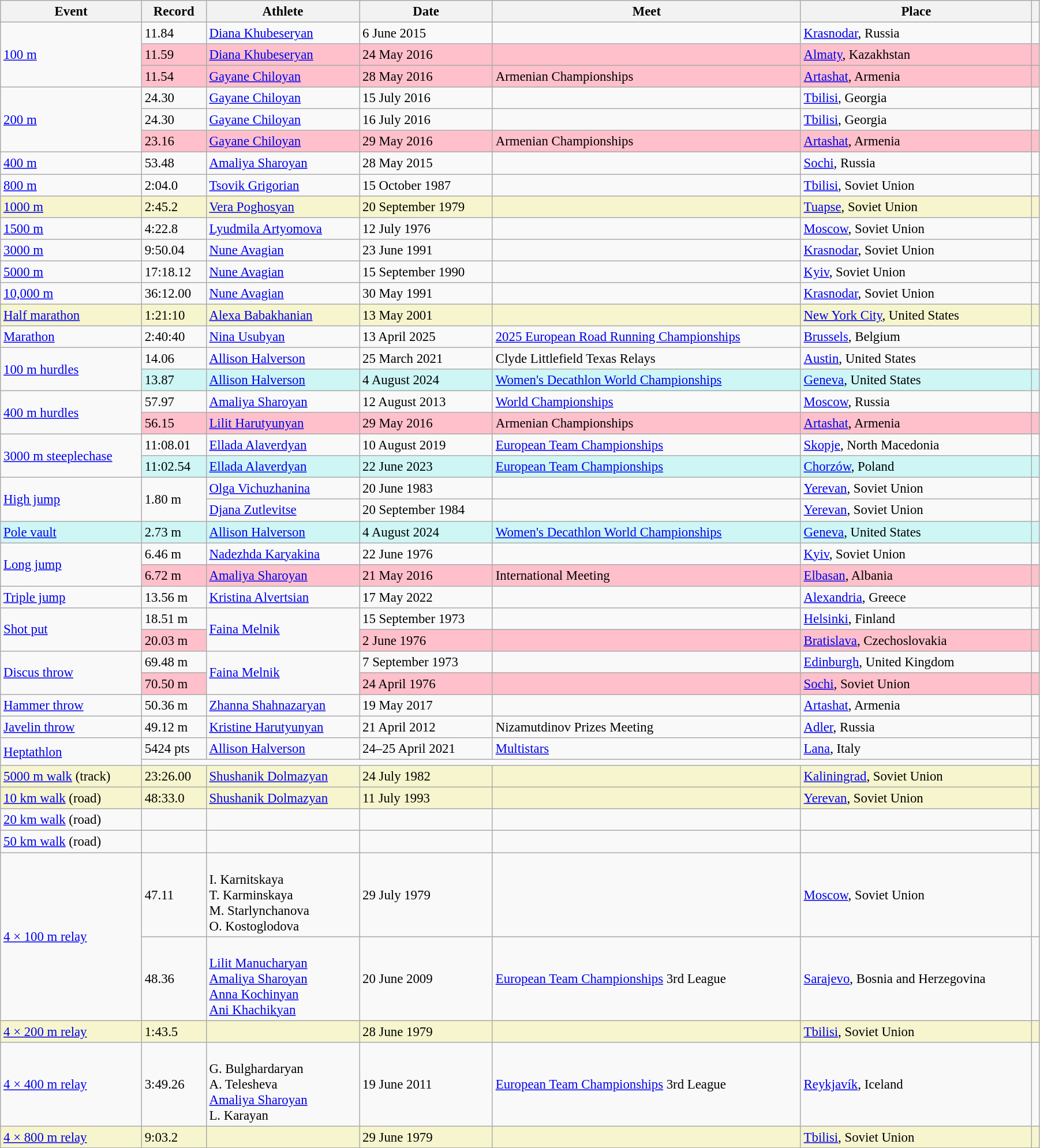<table class="wikitable" style="font-size:95%; width: 95%;">
<tr>
<th>Event</th>
<th>Record</th>
<th>Athlete</th>
<th>Date</th>
<th>Meet</th>
<th>Place</th>
<th></th>
</tr>
<tr>
<td rowspan=3><a href='#'>100 m</a></td>
<td>11.84 </td>
<td><a href='#'>Diana Khubeseryan</a></td>
<td>6 June 2015</td>
<td></td>
<td><a href='#'>Krasnodar</a>, Russia</td>
<td></td>
</tr>
<tr style="background:pink">
<td>11.59 </td>
<td><a href='#'>Diana Khubeseryan</a></td>
<td>24 May 2016</td>
<td></td>
<td><a href='#'>Almaty</a>, Kazakhstan</td>
<td></td>
</tr>
<tr style="background:pink">
<td>11.54 </td>
<td><a href='#'>Gayane Chiloyan</a></td>
<td>28 May 2016</td>
<td>Armenian Championships</td>
<td><a href='#'>Artashat</a>, Armenia</td>
<td></td>
</tr>
<tr>
<td rowspan=3><a href='#'>200 m</a></td>
<td>24.30 </td>
<td><a href='#'>Gayane Chiloyan</a></td>
<td>15 July 2016</td>
<td></td>
<td><a href='#'>Tbilisi</a>, Georgia</td>
<td></td>
</tr>
<tr>
<td>24.30 </td>
<td><a href='#'>Gayane Chiloyan</a></td>
<td>16 July 2016</td>
<td></td>
<td><a href='#'>Tbilisi</a>, Georgia</td>
<td></td>
</tr>
<tr style="background:pink">
<td>23.16 </td>
<td><a href='#'>Gayane Chiloyan</a></td>
<td>29 May 2016</td>
<td>Armenian Championships</td>
<td><a href='#'>Artashat</a>, Armenia</td>
<td></td>
</tr>
<tr>
<td><a href='#'>400 m</a></td>
<td>53.48</td>
<td><a href='#'>Amaliya Sharoyan</a></td>
<td>28 May 2015</td>
<td></td>
<td><a href='#'>Sochi</a>, Russia</td>
<td></td>
</tr>
<tr>
<td><a href='#'>800 m</a></td>
<td>2:04.0 </td>
<td><a href='#'>Tsovik Grigorian</a></td>
<td>15 October 1987</td>
<td></td>
<td><a href='#'>Tbilisi</a>, Soviet Union</td>
<td></td>
</tr>
<tr style="background:#f6F5CE;">
<td><a href='#'>1000 m</a></td>
<td>2:45.2 </td>
<td><a href='#'>Vera Poghosyan</a></td>
<td>20 September 1979</td>
<td></td>
<td><a href='#'>Tuapse</a>, Soviet Union</td>
<td></td>
</tr>
<tr>
<td><a href='#'>1500 m</a></td>
<td>4:22.8 </td>
<td><a href='#'>Lyudmila Artyomova</a></td>
<td>12 July 1976</td>
<td></td>
<td><a href='#'>Moscow</a>, Soviet Union</td>
<td></td>
</tr>
<tr>
<td><a href='#'>3000 m</a></td>
<td>9:50.04</td>
<td><a href='#'>Nune Avagian</a></td>
<td>23 June 1991</td>
<td></td>
<td><a href='#'>Krasnodar</a>, Soviet Union</td>
<td></td>
</tr>
<tr>
<td><a href='#'>5000 m</a></td>
<td>17:18.12</td>
<td><a href='#'>Nune Avagian</a></td>
<td>15 September 1990</td>
<td></td>
<td><a href='#'>Kyiv</a>, Soviet Union</td>
<td></td>
</tr>
<tr>
<td><a href='#'>10,000 m</a></td>
<td>36:12.00 </td>
<td><a href='#'>Nune Avagian</a></td>
<td>30 May 1991</td>
<td></td>
<td><a href='#'>Krasnodar</a>, Soviet Union</td>
<td></td>
</tr>
<tr style="background:#f6F5CE;">
<td><a href='#'>Half marathon</a></td>
<td>1:21:10</td>
<td><a href='#'>Alexa Babakhanian</a></td>
<td>13 May 2001</td>
<td></td>
<td><a href='#'>New York City</a>, United States</td>
<td></td>
</tr>
<tr>
<td><a href='#'>Marathon</a></td>
<td>2:40:40</td>
<td><a href='#'>Nina Usubyan </a></td>
<td>13 April 2025</td>
<td><a href='#'>2025 European Road Running Championships</a></td>
<td><a href='#'>Brussels</a>, Belgium</td>
<td></td>
</tr>
<tr>
<td rowspan=2><a href='#'>100 m hurdles</a></td>
<td>14.06 </td>
<td><a href='#'>Allison Halverson</a></td>
<td>25 March 2021</td>
<td>Clyde Littlefield Texas Relays</td>
<td><a href='#'>Austin</a>, United States</td>
<td></td>
</tr>
<tr bgcolor="#CEF6F5">
<td>13.87 </td>
<td><a href='#'>Allison Halverson</a></td>
<td>4 August 2024</td>
<td><a href='#'>Women's Decathlon World Championships</a></td>
<td><a href='#'>Geneva</a>, United States</td>
<td></td>
</tr>
<tr>
<td rowspan=2><a href='#'>400 m hurdles</a></td>
<td>57.97</td>
<td><a href='#'>Amaliya Sharoyan</a></td>
<td>12 August 2013</td>
<td><a href='#'>World Championships</a></td>
<td><a href='#'>Moscow</a>, Russia</td>
<td></td>
</tr>
<tr style="background:pink">
<td>56.15</td>
<td><a href='#'>Lilit Harutyunyan</a></td>
<td>29 May 2016</td>
<td>Armenian Championships</td>
<td><a href='#'>Artashat</a>, Armenia</td>
<td></td>
</tr>
<tr>
<td rowspan=2><a href='#'>3000 m steeplechase</a></td>
<td>11:08.01</td>
<td><a href='#'>Ellada Alaverdyan</a></td>
<td>10 August 2019</td>
<td><a href='#'>European Team Championships</a></td>
<td><a href='#'>Skopje</a>, North Macedonia</td>
<td></td>
</tr>
<tr bgcolor="#CEF6F5">
<td>11:02.54</td>
<td><a href='#'>Ellada Alaverdyan</a></td>
<td>22 June 2023</td>
<td><a href='#'>European Team Championships</a></td>
<td><a href='#'>Chorzów</a>, Poland</td>
<td></td>
</tr>
<tr>
<td rowspan=2><a href='#'>High jump</a></td>
<td rowspan=2>1.80 m</td>
<td><a href='#'>Olga Vichuzhanina</a></td>
<td>20 June 1983</td>
<td></td>
<td><a href='#'>Yerevan</a>, Soviet Union</td>
<td></td>
</tr>
<tr>
<td><a href='#'>Djana Zutlevitse</a></td>
<td>20 September 1984</td>
<td></td>
<td><a href='#'>Yerevan</a>, Soviet Union</td>
<td></td>
</tr>
<tr bgcolor="#CEF6F5">
<td><a href='#'>Pole vault</a></td>
<td>2.73 m</td>
<td><a href='#'>Allison Halverson</a></td>
<td>4 August 2024</td>
<td><a href='#'>Women's Decathlon World Championships</a></td>
<td><a href='#'>Geneva</a>, United States</td>
<td></td>
</tr>
<tr>
<td rowspan=2><a href='#'>Long jump</a></td>
<td>6.46 m</td>
<td><a href='#'>Nadezhda Karyakina</a></td>
<td>22 June 1976</td>
<td></td>
<td><a href='#'>Kyiv</a>, Soviet Union</td>
<td></td>
</tr>
<tr style="background:pink">
<td>6.72 m </td>
<td><a href='#'>Amaliya Sharoyan</a></td>
<td>21 May 2016</td>
<td>International Meeting</td>
<td><a href='#'>Elbasan</a>, Albania</td>
<td></td>
</tr>
<tr>
<td><a href='#'>Triple jump</a></td>
<td>13.56 m </td>
<td><a href='#'>Kristina Alvertsian</a> </td>
<td>17 May 2022</td>
<td></td>
<td><a href='#'>Alexandria</a>, Greece</td>
<td></td>
</tr>
<tr>
<td rowspan=2><a href='#'>Shot put</a></td>
<td>18.51 m</td>
<td rowspan=2><a href='#'>Faina Melnik</a></td>
<td>15 September 1973</td>
<td></td>
<td><a href='#'>Helsinki</a>, Finland</td>
<td></td>
</tr>
<tr style="background:pink">
<td>20.03 m</td>
<td>2 June 1976</td>
<td></td>
<td><a href='#'>Bratislava</a>, Czechoslovakia</td>
<td></td>
</tr>
<tr>
<td rowspan=2><a href='#'>Discus throw</a></td>
<td>69.48 m</td>
<td rowspan=2><a href='#'>Faina Melnik</a></td>
<td>7 September 1973</td>
<td></td>
<td><a href='#'>Edinburgh</a>, United Kingdom</td>
<td></td>
</tr>
<tr style="background:pink">
<td>70.50 m</td>
<td>24 April 1976</td>
<td></td>
<td><a href='#'>Sochi</a>, Soviet Union</td>
<td></td>
</tr>
<tr>
<td><a href='#'>Hammer throw</a></td>
<td>50.36 m</td>
<td><a href='#'>Zhanna Shahnazaryan</a></td>
<td>19 May 2017</td>
<td></td>
<td><a href='#'>Artashat</a>, Armenia</td>
<td></td>
</tr>
<tr>
<td><a href='#'>Javelin throw</a></td>
<td>49.12 m</td>
<td><a href='#'>Kristine Harutyunyan</a></td>
<td>21 April 2012</td>
<td>Nizamutdinov Prizes Meeting</td>
<td><a href='#'>Adler</a>, Russia</td>
<td></td>
</tr>
<tr>
<td rowspan=2><a href='#'>Heptathlon</a></td>
<td>5424 pts</td>
<td><a href='#'>Allison Halverson</a></td>
<td>24–25 April 2021</td>
<td><a href='#'>Multistars</a></td>
<td><a href='#'>Lana</a>, Italy</td>
<td></td>
</tr>
<tr>
<td colspan=5></td>
<td></td>
</tr>
<tr style="background:#f6F5CE;">
<td><a href='#'>5000 m walk</a> (track)</td>
<td>23:26.00</td>
<td><a href='#'>Shushanik Dolmazyan</a></td>
<td>24 July 1982</td>
<td></td>
<td><a href='#'>Kaliningrad</a>, Soviet Union</td>
<td></td>
</tr>
<tr style="background:#f6F5CE;">
<td><a href='#'>10 km walk</a> (road)</td>
<td>48:33.0 </td>
<td><a href='#'>Shushanik Dolmazyan</a></td>
<td>11 July 1993</td>
<td></td>
<td><a href='#'>Yerevan</a>, Soviet Union</td>
<td></td>
</tr>
<tr>
<td><a href='#'>20 km walk</a> (road)</td>
<td></td>
<td></td>
<td></td>
<td></td>
<td></td>
<td></td>
</tr>
<tr>
<td><a href='#'>50 km walk</a> (road)</td>
<td></td>
<td></td>
<td></td>
<td></td>
<td></td>
<td></td>
</tr>
<tr>
<td rowspan=2><a href='#'>4 × 100 m relay</a></td>
<td>47.11</td>
<td><br>I. Karnitskaya<br>T. Karminskaya<br>M. Starlynchanova<br>O. Kostoglodova</td>
<td>29 July 1979</td>
<td></td>
<td><a href='#'>Moscow</a>, Soviet Union</td>
<td></td>
</tr>
<tr>
<td>48.36</td>
<td><br><a href='#'>Lilit Manucharyan</a><br><a href='#'>Amaliya Sharoyan</a><br><a href='#'>Anna Kochinyan</a><br><a href='#'>Ani Khachikyan</a></td>
<td>20 June 2009</td>
<td><a href='#'>European Team Championships</a> 3rd League</td>
<td><a href='#'>Sarajevo</a>, Bosnia and Herzegovina</td>
<td></td>
</tr>
<tr style="background:#f6F5CE;">
<td><a href='#'>4 × 200 m relay</a></td>
<td>1:43.5 </td>
<td></td>
<td>28 June 1979</td>
<td></td>
<td><a href='#'>Tbilisi</a>, Soviet Union</td>
<td></td>
</tr>
<tr>
<td><a href='#'>4 × 400 m relay</a></td>
<td>3:49.26</td>
<td><br>G. Bulghardaryan<br>A. Telesheva<br><a href='#'>Amaliya Sharoyan</a><br>L. Karayan</td>
<td>19 June 2011</td>
<td><a href='#'>European Team Championships</a> 3rd League</td>
<td><a href='#'>Reykjavík</a>, Iceland</td>
<td></td>
</tr>
<tr style="background:#f6F5CE;">
<td><a href='#'>4 × 800 m relay</a></td>
<td>9:03.2 </td>
<td></td>
<td>29 June 1979</td>
<td></td>
<td><a href='#'>Tbilisi</a>, Soviet Union</td>
<td></td>
</tr>
</table>
